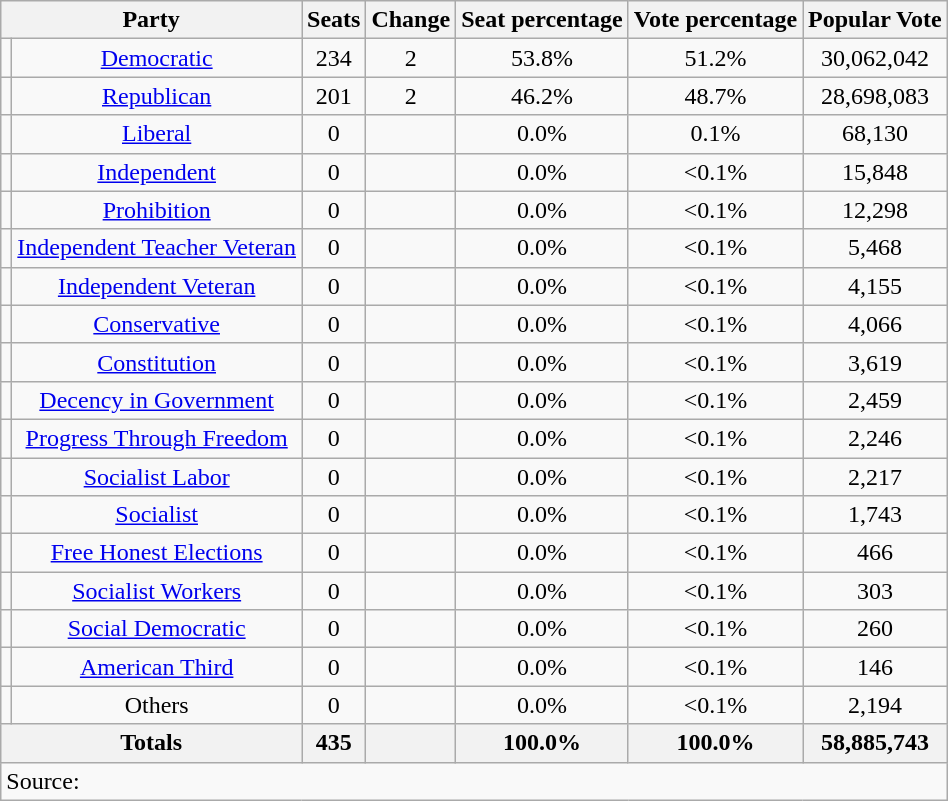<table class=wikitable style="text-align:center">
<tr>
<th colspan=2>Party</th>
<th>Seats</th>
<th>Change</th>
<th>Seat percentage</th>
<th>Vote percentage</th>
<th>Popular Vote</th>
</tr>
<tr>
<td></td>
<td><a href='#'>Democratic</a></td>
<td>234</td>
<td> 2</td>
<td>53.8%</td>
<td>51.2%</td>
<td>30,062,042</td>
</tr>
<tr>
<td></td>
<td><a href='#'>Republican</a></td>
<td>201</td>
<td> 2</td>
<td>46.2%</td>
<td>48.7%</td>
<td>28,698,083</td>
</tr>
<tr>
<td></td>
<td><a href='#'>Liberal</a></td>
<td>0</td>
<td></td>
<td>0.0%</td>
<td>0.1%</td>
<td>68,130</td>
</tr>
<tr>
<td></td>
<td><a href='#'>Independent</a></td>
<td>0</td>
<td></td>
<td>0.0%</td>
<td><0.1%</td>
<td>15,848</td>
</tr>
<tr>
<td></td>
<td><a href='#'>Prohibition</a></td>
<td>0</td>
<td></td>
<td>0.0%</td>
<td><0.1%</td>
<td>12,298</td>
</tr>
<tr>
<td></td>
<td><a href='#'>Independent Teacher Veteran</a></td>
<td>0</td>
<td></td>
<td>0.0%</td>
<td><0.1%</td>
<td>5,468</td>
</tr>
<tr>
<td></td>
<td><a href='#'>Independent Veteran</a></td>
<td>0</td>
<td></td>
<td>0.0%</td>
<td><0.1%</td>
<td>4,155</td>
</tr>
<tr>
<td></td>
<td><a href='#'>Conservative</a></td>
<td>0</td>
<td></td>
<td>0.0%</td>
<td><0.1%</td>
<td>4,066</td>
</tr>
<tr>
<td></td>
<td><a href='#'>Constitution</a></td>
<td>0</td>
<td></td>
<td>0.0%</td>
<td><0.1%</td>
<td>3,619</td>
</tr>
<tr>
<td></td>
<td><a href='#'>Decency in Government</a></td>
<td>0</td>
<td></td>
<td>0.0%</td>
<td><0.1%</td>
<td>2,459</td>
</tr>
<tr>
<td></td>
<td><a href='#'>Progress Through Freedom</a></td>
<td>0</td>
<td></td>
<td>0.0%</td>
<td><0.1%</td>
<td>2,246</td>
</tr>
<tr>
<td></td>
<td><a href='#'>Socialist Labor</a></td>
<td>0</td>
<td></td>
<td>0.0%</td>
<td><0.1%</td>
<td>2,217</td>
</tr>
<tr>
<td></td>
<td><a href='#'>Socialist</a></td>
<td>0</td>
<td></td>
<td>0.0%</td>
<td><0.1%</td>
<td>1,743</td>
</tr>
<tr>
<td></td>
<td><a href='#'>Free Honest Elections</a></td>
<td>0</td>
<td></td>
<td>0.0%</td>
<td><0.1%</td>
<td>466</td>
</tr>
<tr>
<td></td>
<td><a href='#'>Socialist Workers</a></td>
<td>0</td>
<td></td>
<td>0.0%</td>
<td><0.1%</td>
<td>303</td>
</tr>
<tr>
<td></td>
<td><a href='#'>Social Democratic</a></td>
<td>0</td>
<td></td>
<td>0.0%</td>
<td><0.1%</td>
<td>260</td>
</tr>
<tr>
<td></td>
<td><a href='#'>American Third</a></td>
<td>0</td>
<td></td>
<td>0.0%</td>
<td><0.1%</td>
<td>146</td>
</tr>
<tr>
<td></td>
<td>Others</td>
<td>0</td>
<td></td>
<td>0.0%</td>
<td><0.1%</td>
<td>2,194</td>
</tr>
<tr>
<th colspan=2>Totals</th>
<th>435</th>
<th></th>
<th>100.0%</th>
<th>100.0%</th>
<th>58,885,743</th>
</tr>
<tr>
<td align="left" colspan=9>Source: </td>
</tr>
</table>
